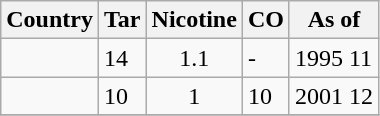<table class="wikitable sortable">
<tr>
<th>Country</th>
<th>Tar</th>
<th>Nicotine</th>
<th>CO</th>
<th>As of</th>
</tr>
<tr>
<td></td>
<td>14</td>
<td align="center">1.1</td>
<td>-</td>
<td>1995 11</td>
</tr>
<tr>
<td></td>
<td>10</td>
<td align="center">1</td>
<td>10</td>
<td>2001 12</td>
</tr>
<tr>
</tr>
</table>
